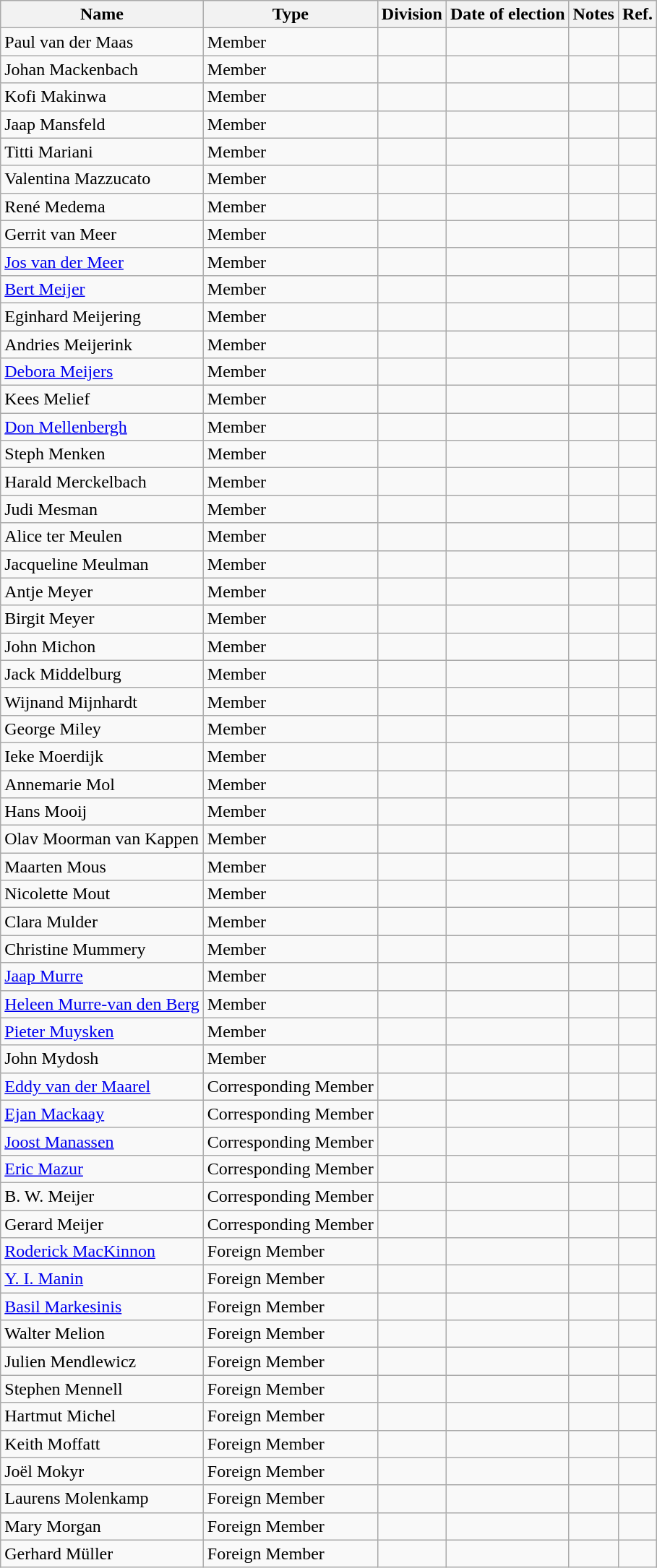<table class="wikitable">
<tr>
<th>Name</th>
<th>Type</th>
<th>Division</th>
<th>Date of election</th>
<th>Notes</th>
<th>Ref.</th>
</tr>
<tr>
<td>Paul van der Maas</td>
<td>Member</td>
<td></td>
<td></td>
<td></td>
<td></td>
</tr>
<tr>
<td>Johan Mackenbach</td>
<td>Member</td>
<td></td>
<td></td>
<td></td>
<td></td>
</tr>
<tr>
<td>Kofi Makinwa</td>
<td>Member</td>
<td></td>
<td></td>
<td></td>
<td></td>
</tr>
<tr>
<td>Jaap Mansfeld</td>
<td>Member</td>
<td></td>
<td></td>
<td></td>
<td></td>
</tr>
<tr>
<td>Titti Mariani</td>
<td>Member</td>
<td></td>
<td></td>
<td></td>
<td></td>
</tr>
<tr>
<td>Valentina Mazzucato</td>
<td>Member</td>
<td></td>
<td></td>
<td></td>
<td></td>
</tr>
<tr>
<td>René Medema</td>
<td>Member</td>
<td></td>
<td></td>
<td></td>
<td></td>
</tr>
<tr>
<td>Gerrit van Meer</td>
<td>Member</td>
<td></td>
<td></td>
<td></td>
<td></td>
</tr>
<tr>
<td><a href='#'>Jos van der Meer</a></td>
<td>Member</td>
<td></td>
<td></td>
<td></td>
<td></td>
</tr>
<tr>
<td><a href='#'>Bert Meijer</a></td>
<td>Member</td>
<td></td>
<td></td>
<td></td>
<td></td>
</tr>
<tr>
<td>Eginhard Meijering</td>
<td>Member</td>
<td></td>
<td></td>
<td></td>
<td></td>
</tr>
<tr>
<td>Andries Meijerink</td>
<td>Member</td>
<td></td>
<td></td>
<td></td>
<td></td>
</tr>
<tr>
<td><a href='#'>Debora Meijers</a></td>
<td>Member</td>
<td></td>
<td></td>
<td></td>
<td></td>
</tr>
<tr>
<td>Kees Melief</td>
<td>Member</td>
<td></td>
<td></td>
<td></td>
<td></td>
</tr>
<tr>
<td><a href='#'>Don Mellenbergh</a></td>
<td>Member</td>
<td></td>
<td></td>
<td></td>
<td></td>
</tr>
<tr>
<td>Steph Menken</td>
<td>Member</td>
<td></td>
<td></td>
<td></td>
<td></td>
</tr>
<tr>
<td>Harald Merckelbach</td>
<td>Member</td>
<td></td>
<td></td>
<td></td>
<td></td>
</tr>
<tr>
<td>Judi Mesman</td>
<td>Member</td>
<td></td>
<td></td>
<td></td>
<td></td>
</tr>
<tr>
<td>Alice ter Meulen</td>
<td>Member</td>
<td></td>
<td></td>
<td></td>
<td></td>
</tr>
<tr>
<td>Jacqueline Meulman</td>
<td>Member</td>
<td></td>
<td></td>
<td></td>
<td></td>
</tr>
<tr>
<td>Antje Meyer</td>
<td>Member</td>
<td></td>
<td></td>
<td></td>
<td></td>
</tr>
<tr>
<td>Birgit Meyer</td>
<td>Member</td>
<td></td>
<td></td>
<td></td>
<td></td>
</tr>
<tr>
<td>John Michon</td>
<td>Member</td>
<td></td>
<td></td>
<td></td>
<td></td>
</tr>
<tr>
<td>Jack Middelburg</td>
<td>Member</td>
<td></td>
<td></td>
<td></td>
<td></td>
</tr>
<tr>
<td>Wijnand Mijnhardt</td>
<td>Member</td>
<td></td>
<td></td>
<td></td>
<td></td>
</tr>
<tr>
<td>George Miley</td>
<td>Member</td>
<td></td>
<td></td>
<td></td>
<td></td>
</tr>
<tr>
<td>Ieke Moerdijk</td>
<td>Member</td>
<td></td>
<td></td>
<td></td>
<td></td>
</tr>
<tr>
<td>Annemarie Mol</td>
<td>Member</td>
<td></td>
<td></td>
<td></td>
<td></td>
</tr>
<tr>
<td>Hans Mooij</td>
<td>Member</td>
<td></td>
<td></td>
<td></td>
<td></td>
</tr>
<tr>
<td>Olav Moorman van Kappen</td>
<td>Member</td>
<td></td>
<td></td>
<td></td>
<td></td>
</tr>
<tr>
<td>Maarten Mous</td>
<td>Member</td>
<td></td>
<td></td>
<td></td>
<td></td>
</tr>
<tr>
<td>Nicolette Mout</td>
<td>Member</td>
<td></td>
<td></td>
<td></td>
<td></td>
</tr>
<tr>
<td>Clara Mulder</td>
<td>Member</td>
<td></td>
<td></td>
<td></td>
<td></td>
</tr>
<tr>
<td>Christine Mummery</td>
<td>Member</td>
<td></td>
<td></td>
<td></td>
<td></td>
</tr>
<tr>
<td><a href='#'>Jaap Murre</a></td>
<td>Member</td>
<td></td>
<td></td>
<td></td>
<td></td>
</tr>
<tr>
<td><a href='#'>Heleen Murre-van den Berg</a></td>
<td>Member</td>
<td></td>
<td></td>
<td></td>
<td></td>
</tr>
<tr>
<td><a href='#'>Pieter Muysken</a></td>
<td>Member</td>
<td></td>
<td></td>
<td></td>
<td></td>
</tr>
<tr>
<td>John Mydosh</td>
<td>Member</td>
<td></td>
<td></td>
<td></td>
<td></td>
</tr>
<tr>
<td><a href='#'>Eddy van der Maarel</a></td>
<td>Corresponding Member</td>
<td></td>
<td></td>
<td></td>
<td></td>
</tr>
<tr>
<td><a href='#'>Ejan Mackaay</a></td>
<td>Corresponding Member</td>
<td></td>
<td></td>
<td></td>
<td></td>
</tr>
<tr>
<td><a href='#'>Joost Manassen</a></td>
<td>Corresponding Member</td>
<td></td>
<td></td>
<td></td>
<td></td>
</tr>
<tr>
<td><a href='#'>Eric Mazur</a></td>
<td>Corresponding Member</td>
<td></td>
<td></td>
<td></td>
<td></td>
</tr>
<tr>
<td>B. W. Meijer</td>
<td>Corresponding Member</td>
<td></td>
<td></td>
<td></td>
<td></td>
</tr>
<tr>
<td>Gerard Meijer</td>
<td>Corresponding Member</td>
<td></td>
<td></td>
<td></td>
<td></td>
</tr>
<tr>
<td><a href='#'>Roderick MacKinnon</a></td>
<td>Foreign Member</td>
<td></td>
<td></td>
<td></td>
<td></td>
</tr>
<tr>
<td><a href='#'>Y. I. Manin</a></td>
<td>Foreign Member</td>
<td></td>
<td></td>
<td></td>
<td></td>
</tr>
<tr>
<td><a href='#'>Basil Markesinis</a></td>
<td>Foreign Member</td>
<td></td>
<td></td>
<td></td>
<td></td>
</tr>
<tr>
<td>Walter Melion</td>
<td>Foreign Member</td>
<td></td>
<td></td>
<td></td>
<td></td>
</tr>
<tr>
<td>Julien Mendlewicz</td>
<td>Foreign Member</td>
<td></td>
<td></td>
<td></td>
<td></td>
</tr>
<tr>
<td>Stephen Mennell</td>
<td>Foreign Member</td>
<td></td>
<td></td>
<td></td>
<td></td>
</tr>
<tr>
<td>Hartmut Michel</td>
<td>Foreign Member</td>
<td></td>
<td></td>
<td></td>
<td></td>
</tr>
<tr>
<td>Keith Moffatt</td>
<td>Foreign Member</td>
<td></td>
<td></td>
<td></td>
<td></td>
</tr>
<tr>
<td>Joël Mokyr</td>
<td>Foreign Member</td>
<td></td>
<td></td>
<td></td>
<td></td>
</tr>
<tr>
<td>Laurens Molenkamp</td>
<td>Foreign Member</td>
<td></td>
<td></td>
<td></td>
<td></td>
</tr>
<tr>
<td>Mary Morgan</td>
<td>Foreign Member</td>
<td></td>
<td></td>
<td></td>
<td></td>
</tr>
<tr>
<td>Gerhard Müller</td>
<td>Foreign Member</td>
<td></td>
<td></td>
<td></td>
<td></td>
</tr>
</table>
